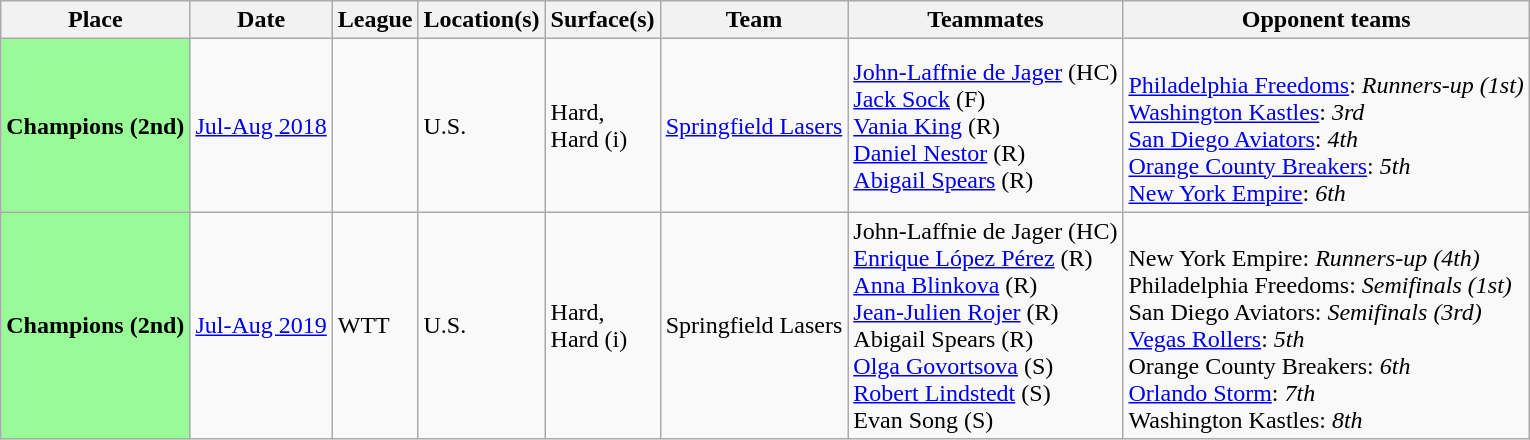<table class="sortable wikitable">
<tr>
<th>Place</th>
<th>Date</th>
<th>League</th>
<th>Location(s)</th>
<th>Surface(s)</th>
<th>Team</th>
<th>Teammates</th>
<th>Opponent teams</th>
</tr>
<tr>
<td bgcolor=98FB98><strong>Champions (2nd)</strong></td>
<td><a href='#'>Jul-Aug 2018</a></td>
<td></td>
<td>U.S.</td>
<td>Hard, <br>Hard (i)</td>
<td> <a href='#'>Springfield Lasers</a></td>
<td> <a href='#'>John-Laffnie de Jager</a> (HC)<br> <a href='#'>Jack Sock</a> (F)<br> <a href='#'>Vania King</a> (R)<br> <a href='#'>Daniel Nestor</a> (R)<br> <a href='#'>Abigail Spears</a> (R)</td>
<td><br> <a href='#'>Philadelphia Freedoms</a>: <em>Runners-up (1st)</em><br> <a href='#'>Washington Kastles</a>: <em>3rd</em><br> <a href='#'>San Diego Aviators</a>: <em>4th</em><br> <a href='#'>Orange County Breakers</a>: <em>5th</em><br> <a href='#'>New York Empire</a>: <em>6th</em></td>
</tr>
<tr>
<td bgcolor=98FB98><strong>Champions (2nd)</strong></td>
<td><a href='#'>Jul-Aug 2019</a></td>
<td>WTT</td>
<td>U.S.</td>
<td>Hard, <br>Hard (i)</td>
<td> Springfield Lasers</td>
<td> John-Laffnie de Jager (HC)<br> <a href='#'>Enrique López Pérez</a> (R)<br> <a href='#'>Anna Blinkova</a> (R)<br> <a href='#'>Jean-Julien Rojer</a> (R)<br> Abigail Spears (R)<br> <a href='#'>Olga Govortsova</a> (S)<br> <a href='#'>Robert Lindstedt</a> (S)<br> Evan Song (S)</td>
<td><br> New York Empire: <em>Runners-up (4th)</em><br> Philadelphia Freedoms: <em>Semifinals (1st)</em><br> San Diego Aviators: <em>Semifinals (3rd)</em><br> <a href='#'>Vegas Rollers</a>: <em>5th</em><br> Orange County Breakers: <em>6th</em><br> <a href='#'>Orlando Storm</a>: <em>7th</em><br> Washington Kastles: <em>8th</em></td>
</tr>
</table>
